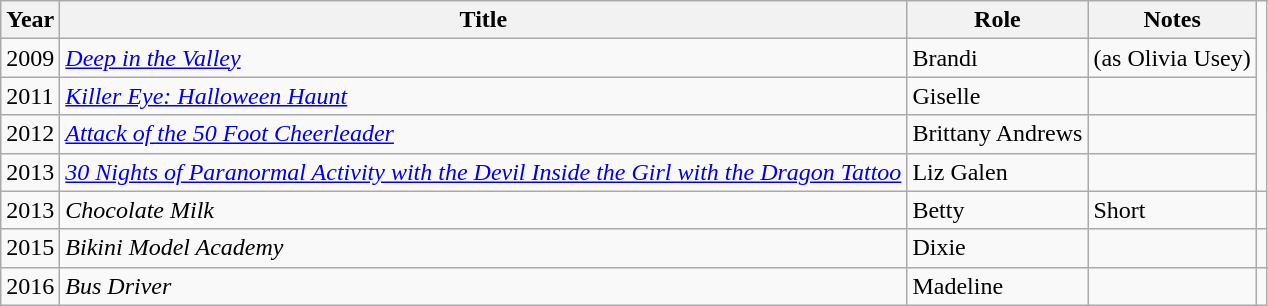<table class="wikitable sortable">
<tr>
<th>Year</th>
<th>Title</th>
<th>Role</th>
<th class="unsortable">Notes</th>
</tr>
<tr>
<td>2009</td>
<td><em><a href='#'>Deep in the Valley</a></em></td>
<td>Brandi</td>
<td>(as Olivia Usey)</td>
</tr>
<tr>
<td>2011</td>
<td><em><a href='#'>Killer Eye: Halloween Haunt</a></em></td>
<td>Giselle</td>
<td></td>
</tr>
<tr>
<td>2012</td>
<td><em><a href='#'>Attack of the 50 Foot Cheerleader</a></em></td>
<td>Brittany Andrews</td>
<td></td>
</tr>
<tr>
<td>2013</td>
<td><em><a href='#'>30 Nights of Paranormal Activity with the Devil Inside the Girl with the Dragon Tattoo</a></em></td>
<td>Liz Galen</td>
<td></td>
</tr>
<tr>
<td>2013</td>
<td><em>Chocolate Milk</em></td>
<td>Betty</td>
<td>Short</td>
<td></td>
</tr>
<tr>
<td>2015</td>
<td><em>Bikini Model Academy</em></td>
<td>Dixie</td>
<td></td>
</tr>
<tr>
<td>2016</td>
<td><em>Bus Driver</em></td>
<td>Madeline</td>
<td></td>
<td></td>
</tr>
</table>
